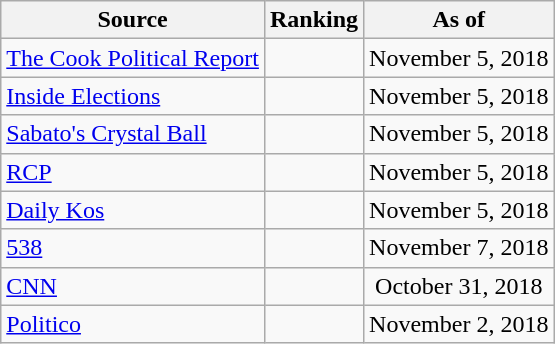<table class="wikitable" style="text-align:center">
<tr>
<th>Source</th>
<th>Ranking</th>
<th>As of</th>
</tr>
<tr>
<td align=left><a href='#'>The Cook Political Report</a></td>
<td></td>
<td>November 5, 2018</td>
</tr>
<tr>
<td align=left><a href='#'>Inside Elections</a></td>
<td></td>
<td>November 5, 2018</td>
</tr>
<tr>
<td align=left><a href='#'>Sabato's Crystal Ball</a></td>
<td></td>
<td>November 5, 2018</td>
</tr>
<tr>
<td align="left"><a href='#'>RCP</a></td>
<td></td>
<td>November 5, 2018</td>
</tr>
<tr>
<td align="left"><a href='#'>Daily Kos</a></td>
<td></td>
<td>November 5, 2018</td>
</tr>
<tr>
<td align="left"><a href='#'>538</a></td>
<td></td>
<td>November 7, 2018</td>
</tr>
<tr>
<td align="left"><a href='#'>CNN</a></td>
<td></td>
<td>October 31, 2018</td>
</tr>
<tr>
<td align="left"><a href='#'>Politico</a></td>
<td></td>
<td>November 2, 2018</td>
</tr>
</table>
